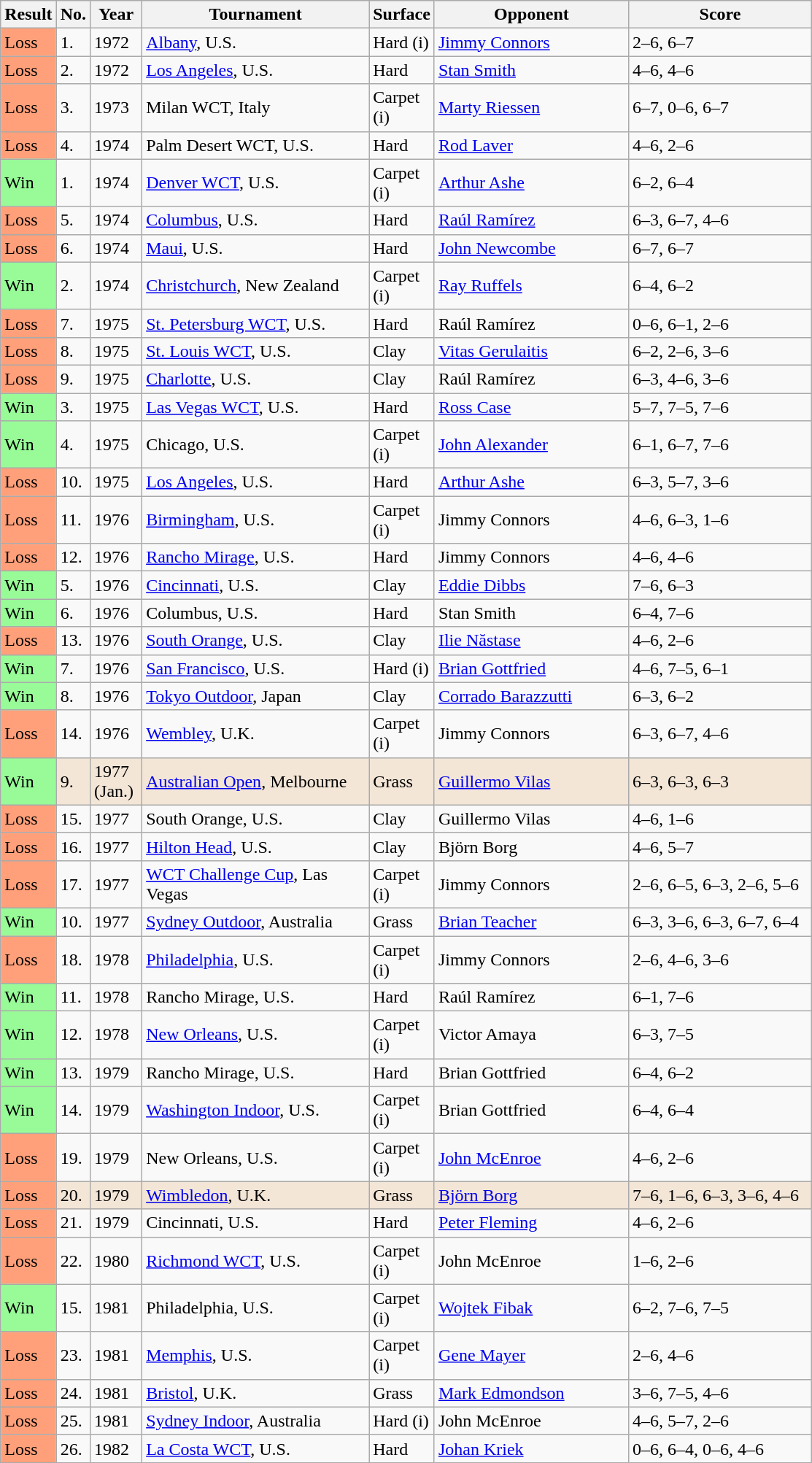<table class="sortable wikitable">
<tr>
<th style="width:40px">Result</th>
<th style="width:20px" class="unsortable">No.</th>
<th style="width:40px">Year</th>
<th style="width:200px">Tournament</th>
<th style="width:50px">Surface</th>
<th style="width:170px">Opponent</th>
<th style="width:160px" class="unsortable">Score</th>
</tr>
<tr>
<td style="background:#ffa07a;">Loss</td>
<td>1.</td>
<td>1972</td>
<td><a href='#'>Albany</a>, U.S.</td>
<td>Hard (i)</td>
<td> <a href='#'>Jimmy Connors</a></td>
<td>2–6, 6–7</td>
</tr>
<tr>
<td style="background:#ffa07a;">Loss</td>
<td>2.</td>
<td>1972</td>
<td><a href='#'>Los Angeles</a>, U.S.</td>
<td>Hard</td>
<td> <a href='#'>Stan Smith</a></td>
<td>4–6, 4–6</td>
</tr>
<tr>
<td style="background:#ffa07a;">Loss</td>
<td>3.</td>
<td>1973</td>
<td>Milan WCT, Italy</td>
<td>Carpet (i)</td>
<td> <a href='#'>Marty Riessen</a></td>
<td>6–7, 0–6, 6–7</td>
</tr>
<tr>
<td style="background:#ffa07a;">Loss</td>
<td>4.</td>
<td>1974</td>
<td>Palm Desert WCT, U.S.</td>
<td>Hard</td>
<td> <a href='#'>Rod Laver</a></td>
<td>4–6, 2–6</td>
</tr>
<tr>
<td style="background:#98fb98;">Win</td>
<td>1.</td>
<td>1974</td>
<td><a href='#'>Denver WCT</a>, U.S.</td>
<td>Carpet (i)</td>
<td> <a href='#'>Arthur Ashe</a></td>
<td>6–2, 6–4</td>
</tr>
<tr>
<td style="background:#ffa07a;">Loss</td>
<td>5.</td>
<td>1974</td>
<td><a href='#'>Columbus</a>, U.S.</td>
<td>Hard</td>
<td> <a href='#'>Raúl Ramírez</a></td>
<td>6–3, 6–7, 4–6</td>
</tr>
<tr>
<td style="background:#ffa07a;">Loss</td>
<td>6.</td>
<td>1974</td>
<td><a href='#'>Maui</a>, U.S.</td>
<td>Hard</td>
<td> <a href='#'>John Newcombe</a></td>
<td>6–7, 6–7</td>
</tr>
<tr>
<td style="background:#98fb98;">Win</td>
<td>2.</td>
<td>1974</td>
<td><a href='#'>Christchurch</a>, New Zealand</td>
<td>Carpet (i)</td>
<td> <a href='#'>Ray Ruffels</a></td>
<td>6–4, 6–2</td>
</tr>
<tr>
<td style="background:#ffa07a;">Loss</td>
<td>7.</td>
<td>1975</td>
<td><a href='#'>St. Petersburg WCT</a>, U.S.</td>
<td>Hard</td>
<td> Raúl Ramírez</td>
<td>0–6, 6–1, 2–6</td>
</tr>
<tr>
<td style="background:#ffa07a;">Loss</td>
<td>8.</td>
<td>1975</td>
<td><a href='#'>St. Louis WCT</a>, U.S.</td>
<td>Clay</td>
<td> <a href='#'>Vitas Gerulaitis</a></td>
<td>6–2, 2–6, 3–6</td>
</tr>
<tr>
<td style="background:#ffa07a;">Loss</td>
<td>9.</td>
<td>1975</td>
<td><a href='#'>Charlotte</a>, U.S.</td>
<td>Clay</td>
<td> Raúl Ramírez</td>
<td>6–3, 4–6, 3–6</td>
</tr>
<tr>
<td style="background:#98fb98;">Win</td>
<td>3.</td>
<td>1975</td>
<td><a href='#'>Las Vegas WCT</a>, U.S.</td>
<td>Hard</td>
<td> <a href='#'>Ross Case</a></td>
<td>5–7, 7–5, 7–6</td>
</tr>
<tr>
<td style="background:#98fb98;">Win</td>
<td>4.</td>
<td>1975</td>
<td>Chicago, U.S.</td>
<td>Carpet (i)</td>
<td> <a href='#'>John Alexander</a></td>
<td>6–1, 6–7, 7–6</td>
</tr>
<tr>
<td style="background:#ffa07a;">Loss</td>
<td>10.</td>
<td>1975</td>
<td><a href='#'>Los Angeles</a>, U.S.</td>
<td>Hard</td>
<td> <a href='#'>Arthur Ashe</a></td>
<td>6–3, 5–7, 3–6</td>
</tr>
<tr>
<td style="background:#ffa07a;">Loss</td>
<td>11.</td>
<td>1976</td>
<td><a href='#'>Birmingham</a>, U.S.</td>
<td>Carpet (i)</td>
<td> Jimmy Connors</td>
<td>4–6, 6–3, 1–6</td>
</tr>
<tr>
<td style="background:#ffa07a;">Loss</td>
<td>12.</td>
<td>1976</td>
<td><a href='#'>Rancho Mirage</a>, U.S.</td>
<td>Hard</td>
<td> Jimmy Connors</td>
<td>4–6, 4–6</td>
</tr>
<tr>
<td style="background:#98fb98;">Win</td>
<td>5.</td>
<td>1976</td>
<td><a href='#'>Cincinnati</a>, U.S.</td>
<td>Clay</td>
<td> <a href='#'>Eddie Dibbs</a></td>
<td>7–6, 6–3</td>
</tr>
<tr>
<td style="background:#98fb98;">Win</td>
<td>6.</td>
<td>1976</td>
<td>Columbus, U.S.</td>
<td>Hard</td>
<td> Stan Smith</td>
<td>6–4, 7–6</td>
</tr>
<tr>
<td style="background:#ffa07a;">Loss</td>
<td>13.</td>
<td>1976</td>
<td><a href='#'>South Orange</a>, U.S.</td>
<td>Clay</td>
<td> <a href='#'>Ilie Năstase</a></td>
<td>4–6, 2–6</td>
</tr>
<tr>
<td style="background:#98fb98;">Win</td>
<td>7.</td>
<td>1976</td>
<td><a href='#'>San Francisco</a>, U.S.</td>
<td>Hard (i)</td>
<td> <a href='#'>Brian Gottfried</a></td>
<td>4–6, 7–5, 6–1</td>
</tr>
<tr>
<td style="background:#98fb98;">Win</td>
<td>8.</td>
<td>1976</td>
<td><a href='#'>Tokyo Outdoor</a>, Japan</td>
<td>Clay</td>
<td> <a href='#'>Corrado Barazzutti</a></td>
<td>6–3, 6–2</td>
</tr>
<tr>
<td style="background:#ffa07a;">Loss</td>
<td>14.</td>
<td>1976</td>
<td><a href='#'>Wembley</a>, U.K.</td>
<td>Carpet (i)</td>
<td> Jimmy Connors</td>
<td>6–3, 6–7, 4–6</td>
</tr>
<tr style="background:#f3e6d7;">
<td style="background:#98fb98;">Win</td>
<td>9.</td>
<td>1977 (Jan.)</td>
<td><a href='#'>Australian Open</a>, Melbourne</td>
<td>Grass</td>
<td> <a href='#'>Guillermo Vilas</a></td>
<td>6–3, 6–3, 6–3</td>
</tr>
<tr>
<td style="background:#ffa07a;">Loss</td>
<td>15.</td>
<td>1977</td>
<td>South Orange, U.S.</td>
<td>Clay</td>
<td> Guillermo Vilas</td>
<td>4–6, 1–6</td>
</tr>
<tr>
<td style="background:#ffa07a;">Loss</td>
<td>16.</td>
<td>1977</td>
<td><a href='#'>Hilton Head</a>, U.S.</td>
<td>Clay</td>
<td> Björn Borg</td>
<td>4–6, 5–7</td>
</tr>
<tr>
<td style="background:#ffa07a;">Loss</td>
<td>17.</td>
<td>1977</td>
<td><a href='#'>WCT Challenge Cup</a>, Las Vegas</td>
<td>Carpet (i)</td>
<td> Jimmy Connors</td>
<td>2–6, 6–5, 6–3, 2–6, 5–6</td>
</tr>
<tr>
<td style="background:#98fb98;">Win</td>
<td>10.</td>
<td>1977</td>
<td><a href='#'>Sydney Outdoor</a>, Australia</td>
<td>Grass</td>
<td> <a href='#'>Brian Teacher</a></td>
<td>6–3, 3–6, 6–3, 6–7, 6–4</td>
</tr>
<tr>
<td style="background:#ffa07a;">Loss</td>
<td>18.</td>
<td>1978</td>
<td><a href='#'>Philadelphia</a>, U.S.</td>
<td>Carpet (i)</td>
<td> Jimmy Connors</td>
<td>2–6, 4–6, 3–6</td>
</tr>
<tr>
<td style="background:#98fb98;">Win</td>
<td>11.</td>
<td>1978</td>
<td>Rancho Mirage, U.S.</td>
<td>Hard</td>
<td> Raúl Ramírez</td>
<td>6–1, 7–6</td>
</tr>
<tr>
<td style="background:#98fb98;">Win</td>
<td>12.</td>
<td>1978</td>
<td><a href='#'>New Orleans</a>, U.S.</td>
<td>Carpet (i)</td>
<td> Victor Amaya</td>
<td>6–3, 7–5</td>
</tr>
<tr>
<td style="background:#98fb98;">Win</td>
<td>13.</td>
<td>1979</td>
<td>Rancho Mirage, U.S.</td>
<td>Hard</td>
<td> Brian Gottfried</td>
<td>6–4, 6–2</td>
</tr>
<tr>
<td style="background:#98fb98;">Win</td>
<td>14.</td>
<td>1979</td>
<td><a href='#'>Washington Indoor</a>, U.S.</td>
<td>Carpet (i)</td>
<td> Brian Gottfried</td>
<td>6–4, 6–4</td>
</tr>
<tr>
<td style="background:#ffa07a;">Loss</td>
<td>19.</td>
<td>1979</td>
<td>New Orleans, U.S.</td>
<td>Carpet (i)</td>
<td> <a href='#'>John McEnroe</a></td>
<td>4–6, 2–6</td>
</tr>
<tr style="background:#f3e6d7;">
<td style="background:#ffa07a;">Loss</td>
<td>20.</td>
<td>1979</td>
<td><a href='#'>Wimbledon</a>, U.K.</td>
<td>Grass</td>
<td> <a href='#'>Björn Borg</a></td>
<td>7–6, 1–6, 6–3, 3–6, 4–6</td>
</tr>
<tr>
<td style="background:#ffa07a;">Loss</td>
<td>21.</td>
<td>1979</td>
<td>Cincinnati, U.S.</td>
<td>Hard</td>
<td> <a href='#'>Peter Fleming</a></td>
<td>4–6, 2–6</td>
</tr>
<tr>
<td style="background:#ffa07a;">Loss</td>
<td>22.</td>
<td>1980</td>
<td><a href='#'>Richmond WCT</a>, U.S.</td>
<td>Carpet (i)</td>
<td> John McEnroe</td>
<td>1–6, 2–6</td>
</tr>
<tr>
<td style="background:#98fb98;">Win</td>
<td>15.</td>
<td>1981</td>
<td>Philadelphia, U.S.</td>
<td>Carpet (i)</td>
<td> <a href='#'>Wojtek Fibak</a></td>
<td>6–2, 7–6, 7–5</td>
</tr>
<tr>
<td style="background:#ffa07a;">Loss</td>
<td>23.</td>
<td>1981</td>
<td><a href='#'>Memphis</a>, U.S.</td>
<td>Carpet (i)</td>
<td> <a href='#'>Gene Mayer</a></td>
<td>2–6, 4–6</td>
</tr>
<tr>
<td style="background:#ffa07a;">Loss</td>
<td>24.</td>
<td>1981</td>
<td><a href='#'>Bristol</a>, U.K.</td>
<td>Grass</td>
<td> <a href='#'>Mark Edmondson</a></td>
<td>3–6, 7–5, 4–6</td>
</tr>
<tr>
<td style="background:#ffa07a;">Loss</td>
<td>25.</td>
<td>1981</td>
<td><a href='#'>Sydney Indoor</a>, Australia</td>
<td>Hard (i)</td>
<td> John McEnroe</td>
<td>4–6, 5–7, 2–6</td>
</tr>
<tr>
<td style="background:#ffa07a;">Loss</td>
<td>26.</td>
<td>1982</td>
<td><a href='#'>La Costa WCT</a>, U.S.</td>
<td>Hard</td>
<td> <a href='#'>Johan Kriek</a></td>
<td>0–6, 6–4, 0–6, 4–6</td>
</tr>
</table>
